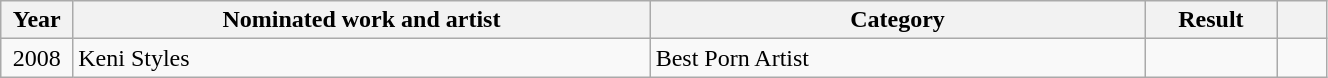<table class="wikitable" style="width:70%;">
<tr>
<th width=4%>Year</th>
<th style="width:35%;">Nominated work and artist</th>
<th style="width:30%;">Category</th>
<th style="width:8%;">Result</th>
<th width=3%></th>
</tr>
<tr>
<td style="text-align:center;">2008</td>
<td>Keni Styles</td>
<td>Best Porn Artist</td>
<td></td>
<td style="text-align:center;"></td>
</tr>
</table>
